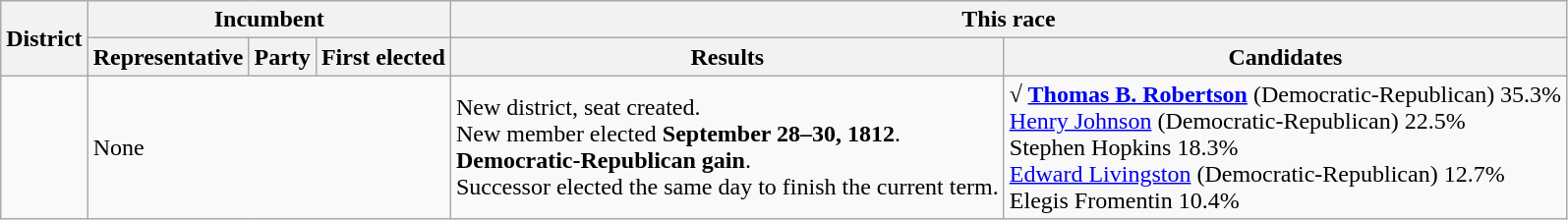<table class=wikitable>
<tr>
<th rowspan=2>District</th>
<th colspan=3>Incumbent</th>
<th colspan=2>This race</th>
</tr>
<tr>
<th>Representative</th>
<th>Party</th>
<th>First elected</th>
<th>Results</th>
<th>Candidates</th>
</tr>
<tr>
<td></td>
<td colspan=3>None</td>
<td>New district, seat created.<br>New member elected <strong>September 28–30, 1812</strong>.<br><strong>Democratic-Republican gain</strong>.<br>Successor elected the same day to finish the current term.</td>
<td nowrap><strong>√ <a href='#'>Thomas B. Robertson</a></strong> (Democratic-Republican) 35.3%<br><a href='#'>Henry Johnson</a> (Democratic-Republican) 22.5%<br>Stephen Hopkins 18.3%<br><a href='#'>Edward Livingston</a> (Democratic-Republican) 12.7%<br>Elegis Fromentin 10.4%</td>
</tr>
</table>
